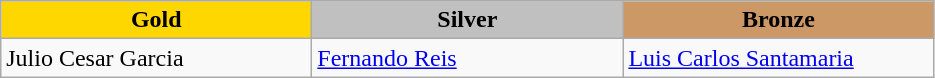<table class="wikitable" style="text-align:left">
<tr align="center">
<td width=200 bgcolor=gold><strong>Gold</strong></td>
<td width=200 bgcolor=silver><strong>Silver</strong></td>
<td width=200 bgcolor=CC9966><strong>Bronze</strong></td>
</tr>
<tr>
<td>Julio Cesar Garcia<br><em></em></td>
<td><a href='#'>Fernando Reis</a><br><em></em></td>
<td><a href='#'>Luis Carlos Santamaria</a><br><em></em></td>
</tr>
</table>
